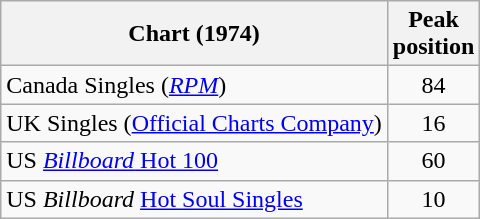<table class="wikitable sortable">
<tr>
<th>Chart (1974)</th>
<th>Peak<br>position</th>
</tr>
<tr>
<td>Canada Singles (<a href='#'><em>RPM</em></a>)</td>
<td align="center">84</td>
</tr>
<tr>
<td>UK Singles (<a href='#'>Official Charts Company</a>)</td>
<td align="center">16</td>
</tr>
<tr>
<td align="left">US <a href='#'><em>Billboard</em> Hot 100</a></td>
<td align="center">60</td>
</tr>
<tr>
<td align="left">US <em>Billboard</em> <a href='#'>Hot Soul Singles</a></td>
<td align="center">10</td>
</tr>
</table>
